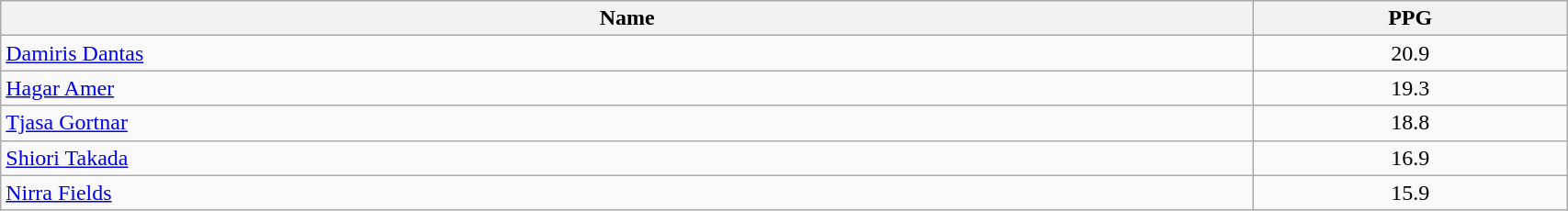<table class=wikitable width="90%">
<tr>
<th width="80%">Name</th>
<th width="20%">PPG</th>
</tr>
<tr>
<td> <a href='#'>Damiris Dantas</a></td>
<td align=center>20.9</td>
</tr>
<tr>
<td> <a href='#'>Hagar Amer</a></td>
<td align=center>19.3</td>
</tr>
<tr>
<td> <a href='#'>Tjasa Gortnar</a></td>
<td align=center>18.8</td>
</tr>
<tr>
<td> <a href='#'>Shiori Takada</a></td>
<td align=center>16.9</td>
</tr>
<tr>
<td> <a href='#'>Nirra Fields</a></td>
<td align=center>15.9</td>
</tr>
</table>
